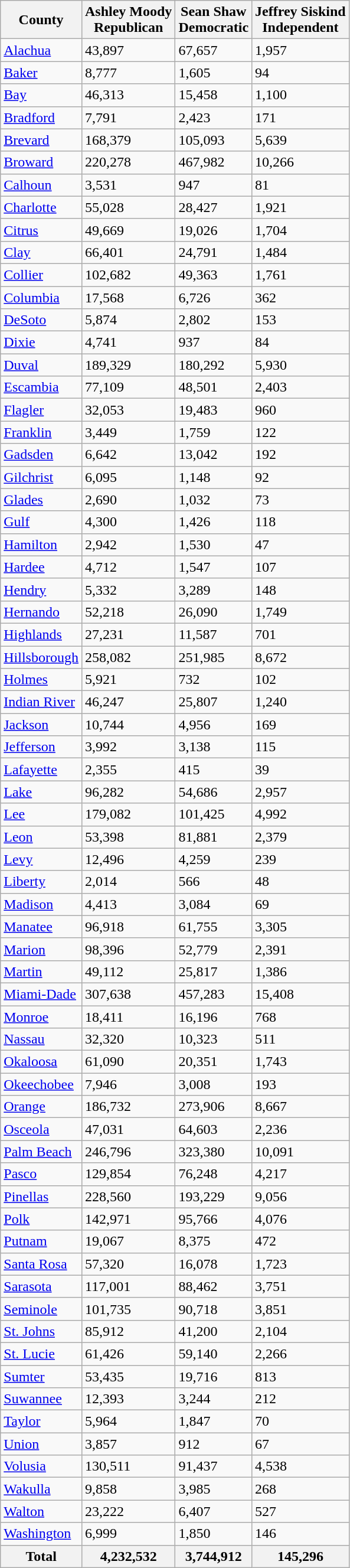<table class="wikitable sortable">
<tr>
<th>County</th>
<th style="text-align:center;" data-sort-type="number">Ashley Moody<br>Republican</th>
<th style="text-align:center;" data-sort-type="number">Sean Shaw<br>Democratic</th>
<th style="text-align:center;" data-sort-type="number">Jeffrey Siskind<br>Independent</th>
</tr>
<tr>
<td><a href='#'>Alachua</a></td>
<td>43,897</td>
<td>67,657</td>
<td>1,957</td>
</tr>
<tr>
<td><a href='#'>Baker</a></td>
<td>8,777</td>
<td>1,605</td>
<td>94</td>
</tr>
<tr>
<td><a href='#'>Bay</a></td>
<td>46,313</td>
<td>15,458</td>
<td>1,100</td>
</tr>
<tr>
<td><a href='#'>Bradford</a></td>
<td>7,791</td>
<td>2,423</td>
<td>171</td>
</tr>
<tr>
<td><a href='#'>Brevard</a></td>
<td>168,379</td>
<td>105,093</td>
<td>5,639</td>
</tr>
<tr>
<td><a href='#'>Broward</a></td>
<td>220,278</td>
<td>467,982</td>
<td>10,266</td>
</tr>
<tr>
<td><a href='#'>Calhoun</a></td>
<td>3,531</td>
<td>947</td>
<td>81</td>
</tr>
<tr>
<td><a href='#'>Charlotte</a></td>
<td>55,028</td>
<td>28,427</td>
<td>1,921</td>
</tr>
<tr>
<td><a href='#'>Citrus</a></td>
<td>49,669</td>
<td>19,026</td>
<td>1,704</td>
</tr>
<tr>
<td><a href='#'>Clay</a></td>
<td>66,401</td>
<td>24,791</td>
<td>1,484</td>
</tr>
<tr>
<td><a href='#'>Collier</a></td>
<td>102,682</td>
<td>49,363</td>
<td>1,761</td>
</tr>
<tr>
<td><a href='#'>Columbia</a></td>
<td>17,568</td>
<td>6,726</td>
<td>362</td>
</tr>
<tr>
<td><a href='#'>DeSoto</a></td>
<td>5,874</td>
<td>2,802</td>
<td>153</td>
</tr>
<tr>
<td><a href='#'>Dixie</a></td>
<td>4,741</td>
<td>937</td>
<td>84</td>
</tr>
<tr>
<td><a href='#'>Duval</a></td>
<td>189,329</td>
<td>180,292</td>
<td>5,930</td>
</tr>
<tr>
<td><a href='#'>Escambia</a></td>
<td>77,109</td>
<td>48,501</td>
<td>2,403</td>
</tr>
<tr>
<td><a href='#'>Flagler</a></td>
<td>32,053</td>
<td>19,483</td>
<td>960</td>
</tr>
<tr>
<td><a href='#'>Franklin</a></td>
<td>3,449</td>
<td>1,759</td>
<td>122</td>
</tr>
<tr>
<td><a href='#'>Gadsden</a></td>
<td>6,642</td>
<td>13,042</td>
<td>192</td>
</tr>
<tr>
<td><a href='#'>Gilchrist</a></td>
<td>6,095</td>
<td>1,148</td>
<td>92</td>
</tr>
<tr>
<td><a href='#'>Glades</a></td>
<td>2,690</td>
<td>1,032</td>
<td>73</td>
</tr>
<tr>
<td><a href='#'>Gulf</a></td>
<td>4,300</td>
<td>1,426</td>
<td>118</td>
</tr>
<tr>
<td><a href='#'>Hamilton</a></td>
<td>2,942</td>
<td>1,530</td>
<td>47</td>
</tr>
<tr>
<td><a href='#'>Hardee</a></td>
<td>4,712</td>
<td>1,547</td>
<td>107</td>
</tr>
<tr>
<td><a href='#'>Hendry</a></td>
<td>5,332</td>
<td>3,289</td>
<td>148</td>
</tr>
<tr>
<td><a href='#'>Hernando</a></td>
<td>52,218</td>
<td>26,090</td>
<td>1,749</td>
</tr>
<tr>
<td><a href='#'>Highlands</a></td>
<td>27,231</td>
<td>11,587</td>
<td>701</td>
</tr>
<tr>
<td><a href='#'>Hillsborough</a></td>
<td>258,082</td>
<td>251,985</td>
<td>8,672</td>
</tr>
<tr>
<td><a href='#'>Holmes</a></td>
<td>5,921</td>
<td>732</td>
<td>102</td>
</tr>
<tr>
<td><a href='#'>Indian River</a></td>
<td>46,247</td>
<td>25,807</td>
<td>1,240</td>
</tr>
<tr>
<td><a href='#'>Jackson</a></td>
<td>10,744</td>
<td>4,956</td>
<td>169</td>
</tr>
<tr>
<td><a href='#'>Jefferson</a></td>
<td>3,992</td>
<td>3,138</td>
<td>115</td>
</tr>
<tr>
<td><a href='#'>Lafayette</a></td>
<td>2,355</td>
<td>415</td>
<td>39</td>
</tr>
<tr>
<td><a href='#'>Lake</a></td>
<td>96,282</td>
<td>54,686</td>
<td>2,957</td>
</tr>
<tr>
<td><a href='#'>Lee</a></td>
<td>179,082</td>
<td>101,425</td>
<td>4,992</td>
</tr>
<tr>
<td><a href='#'>Leon</a></td>
<td>53,398</td>
<td>81,881</td>
<td>2,379</td>
</tr>
<tr>
<td><a href='#'>Levy</a></td>
<td>12,496</td>
<td>4,259</td>
<td>239</td>
</tr>
<tr>
<td><a href='#'>Liberty</a></td>
<td>2,014</td>
<td>566</td>
<td>48</td>
</tr>
<tr>
<td><a href='#'>Madison</a></td>
<td>4,413</td>
<td>3,084</td>
<td>69</td>
</tr>
<tr>
<td><a href='#'>Manatee</a></td>
<td>96,918</td>
<td>61,755</td>
<td>3,305</td>
</tr>
<tr>
<td><a href='#'>Marion</a></td>
<td>98,396</td>
<td>52,779</td>
<td>2,391</td>
</tr>
<tr>
<td><a href='#'>Martin</a></td>
<td>49,112</td>
<td>25,817</td>
<td>1,386</td>
</tr>
<tr>
<td><a href='#'>Miami-Dade</a></td>
<td>307,638</td>
<td>457,283</td>
<td>15,408</td>
</tr>
<tr>
<td><a href='#'>Monroe</a></td>
<td>18,411</td>
<td>16,196</td>
<td>768</td>
</tr>
<tr>
<td><a href='#'>Nassau</a></td>
<td>32,320</td>
<td>10,323</td>
<td>511</td>
</tr>
<tr>
<td><a href='#'>Okaloosa</a></td>
<td>61,090</td>
<td>20,351</td>
<td>1,743</td>
</tr>
<tr>
<td><a href='#'>Okeechobee</a></td>
<td>7,946</td>
<td>3,008</td>
<td>193</td>
</tr>
<tr>
<td><a href='#'>Orange</a></td>
<td>186,732</td>
<td>273,906</td>
<td>8,667</td>
</tr>
<tr>
<td><a href='#'>Osceola</a></td>
<td>47,031</td>
<td>64,603</td>
<td>2,236</td>
</tr>
<tr>
<td><a href='#'>Palm Beach</a></td>
<td>246,796</td>
<td>323,380</td>
<td>10,091</td>
</tr>
<tr>
<td><a href='#'>Pasco</a></td>
<td>129,854</td>
<td>76,248</td>
<td>4,217</td>
</tr>
<tr>
<td><a href='#'>Pinellas</a></td>
<td>228,560</td>
<td>193,229</td>
<td>9,056</td>
</tr>
<tr>
<td><a href='#'>Polk</a></td>
<td>142,971</td>
<td>95,766</td>
<td>4,076</td>
</tr>
<tr>
<td><a href='#'>Putnam</a></td>
<td>19,067</td>
<td>8,375</td>
<td>472</td>
</tr>
<tr>
<td><a href='#'>Santa Rosa</a></td>
<td>57,320</td>
<td>16,078</td>
<td>1,723</td>
</tr>
<tr>
<td><a href='#'>Sarasota</a></td>
<td>117,001</td>
<td>88,462</td>
<td>3,751</td>
</tr>
<tr>
<td><a href='#'>Seminole</a></td>
<td>101,735</td>
<td>90,718</td>
<td>3,851</td>
</tr>
<tr>
<td><a href='#'>St. Johns</a></td>
<td>85,912</td>
<td>41,200</td>
<td>2,104</td>
</tr>
<tr>
<td><a href='#'>St. Lucie</a></td>
<td>61,426</td>
<td>59,140</td>
<td>2,266</td>
</tr>
<tr>
<td><a href='#'>Sumter</a></td>
<td>53,435</td>
<td>19,716</td>
<td>813</td>
</tr>
<tr>
<td><a href='#'>Suwannee</a></td>
<td>12,393</td>
<td>3,244</td>
<td>212</td>
</tr>
<tr>
<td><a href='#'>Taylor</a></td>
<td>5,964</td>
<td>1,847</td>
<td>70</td>
</tr>
<tr>
<td><a href='#'>Union</a></td>
<td>3,857</td>
<td>912</td>
<td>67</td>
</tr>
<tr>
<td><a href='#'>Volusia</a></td>
<td>130,511</td>
<td>91,437</td>
<td>4,538</td>
</tr>
<tr>
<td><a href='#'>Wakulla</a></td>
<td>9,858</td>
<td>3,985</td>
<td>268</td>
</tr>
<tr>
<td><a href='#'>Walton</a></td>
<td>23,222</td>
<td>6,407</td>
<td>527</td>
</tr>
<tr>
<td><a href='#'>Washington</a></td>
<td>6,999</td>
<td>1,850</td>
<td>146</td>
</tr>
<tr>
<th>Total</th>
<th>4,232,532</th>
<th>3,744,912</th>
<th>145,296</th>
</tr>
</table>
